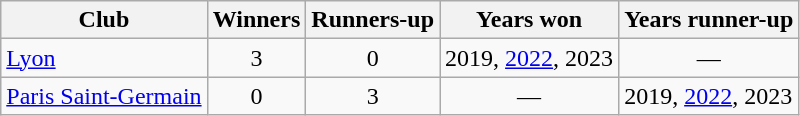<table class="wikitable">
<tr>
<th>Club</th>
<th>Winners</th>
<th>Runners-up</th>
<th>Years won</th>
<th>Years runner-up</th>
</tr>
<tr>
<td><a href='#'>Lyon</a></td>
<td align=center>3</td>
<td align=center>0</td>
<td>2019, <a href='#'>2022</a>, 2023</td>
<td align=center>—</td>
</tr>
<tr>
<td><a href='#'>Paris Saint-Germain</a></td>
<td align=center>0</td>
<td align=center>3</td>
<td align=center>—</td>
<td>2019, <a href='#'>2022</a>, 2023</td>
</tr>
</table>
